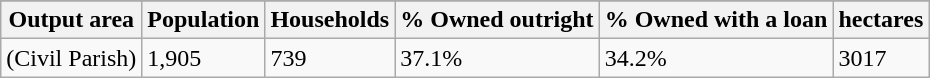<table class="wikitable">
<tr>
</tr>
<tr>
<th>Output area</th>
<th>Population</th>
<th>Households</th>
<th>% Owned outright</th>
<th>% Owned with a loan</th>
<th>hectares</th>
</tr>
<tr>
<td>(Civil Parish)</td>
<td>1,905</td>
<td>739</td>
<td>37.1%</td>
<td>34.2%</td>
<td>3017</td>
</tr>
</table>
